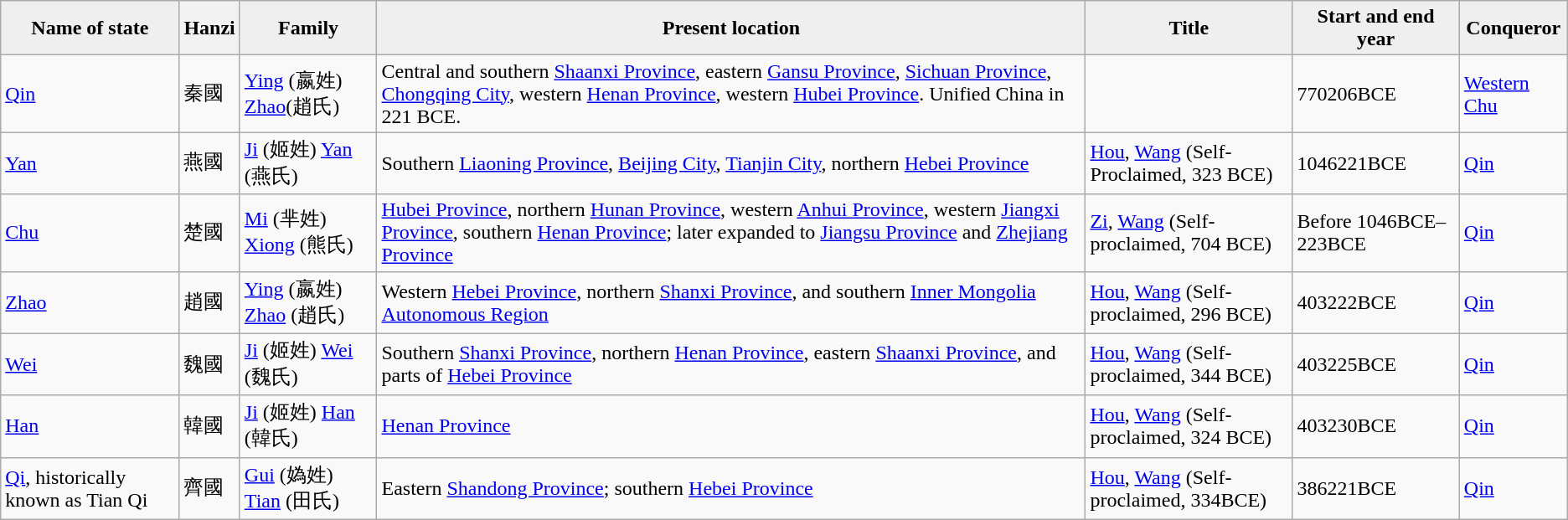<table class="wikitable">
<tr ---->
<th style="background:#efefef;">Name of state</th>
<th>Hanzi</th>
<th style="background:#efefef;">Family</th>
<th style="background:#efefef;">Present location</th>
<th style="background:#efefef;">Title</th>
<th style="background:#efefef;">Start and end year</th>
<th style="background:#efefef;">Conqueror</th>
</tr>
<tr ---->
<td nowrap><a href='#'>Qin</a></td>
<td>秦國</td>
<td><a href='#'>Ying</a> (嬴姓)  <a href='#'>Zhao</a>(趙氏)</td>
<td>Central and southern <a href='#'>Shaanxi Province</a>, eastern <a href='#'>Gansu Province</a>, <a href='#'>Sichuan Province</a>, <a href='#'>Chongqing City</a>, western <a href='#'>Henan Province</a>, western <a href='#'>Hubei Province</a>. Unified China in 221 BCE.</td>
<td></td>
<td>770206BCE</td>
<td><a href='#'>Western Chu</a></td>
</tr>
<tr ---->
<td><a href='#'>Yan</a></td>
<td>燕國</td>
<td><a href='#'>Ji</a> (姬姓) <a href='#'>Yan</a> (燕氏)</td>
<td>Southern <a href='#'>Liaoning Province</a>, <a href='#'>Beijing City</a>, <a href='#'>Tianjin City</a>, northern <a href='#'>Hebei Province</a></td>
<td><a href='#'>Hou</a>, <a href='#'>Wang</a> (Self-Proclaimed, 323 BCE)</td>
<td>1046221BCE</td>
<td><a href='#'>Qin</a></td>
</tr>
<tr ---->
<td><a href='#'>Chu</a></td>
<td>楚國</td>
<td><a href='#'>Mi</a> (芈姓) <a href='#'>Xiong</a> (熊氏)</td>
<td><a href='#'>Hubei Province</a>, northern <a href='#'>Hunan Province</a>, western <a href='#'>Anhui Province</a>, western <a href='#'>Jiangxi Province</a>, southern <a href='#'>Henan Province</a>; later expanded to <a href='#'>Jiangsu Province</a> and <a href='#'>Zhejiang Province</a></td>
<td><a href='#'>Zi</a>, <a href='#'>Wang</a> (Self-proclaimed, 704 BCE)</td>
<td>Before 1046BCE–223BCE</td>
<td><a href='#'>Qin</a></td>
</tr>
<tr ---->
<td><a href='#'>Zhao</a></td>
<td>趙國</td>
<td><a href='#'>Ying</a> (嬴姓) <a href='#'>Zhao</a> (趙氏)</td>
<td>Western <a href='#'>Hebei Province</a>, northern <a href='#'>Shanxi Province</a>, and southern <a href='#'>Inner Mongolia Autonomous Region</a></td>
<td><a href='#'>Hou</a>, <a href='#'>Wang</a> (Self-proclaimed, 296 BCE)</td>
<td>403222BCE</td>
<td><a href='#'>Qin</a></td>
</tr>
<tr ---->
<td><a href='#'>Wei</a></td>
<td>魏國</td>
<td><a href='#'>Ji</a> (姬姓) <a href='#'>Wei</a> (魏氏)</td>
<td>Southern <a href='#'>Shanxi Province</a>, northern <a href='#'>Henan Province</a>, eastern <a href='#'>Shaanxi Province</a>, and parts of <a href='#'>Hebei Province</a></td>
<td><a href='#'>Hou</a>, <a href='#'>Wang</a> (Self-proclaimed, 344 BCE)</td>
<td>403225BCE</td>
<td><a href='#'>Qin</a></td>
</tr>
<tr ---->
<td><a href='#'>Han</a></td>
<td>韓國</td>
<td><a href='#'>Ji</a> (姬姓) <a href='#'>Han</a> (韓氏)</td>
<td><a href='#'>Henan Province</a></td>
<td><a href='#'>Hou</a>, <a href='#'>Wang</a> (Self-proclaimed, 324 BCE)</td>
<td>403230BCE</td>
<td><a href='#'>Qin</a></td>
</tr>
<tr ---->
<td><a href='#'>Qi</a>, historically known as Tian Qi</td>
<td>齊國</td>
<td><a href='#'>Gui</a> (媯姓) <a href='#'>Tian</a> (田氏)</td>
<td>Eastern <a href='#'>Shandong Province</a>; southern <a href='#'>Hebei Province</a></td>
<td><a href='#'>Hou</a>, <a href='#'>Wang</a> (Self-proclaimed, 334BCE)</td>
<td>386221BCE</td>
<td><a href='#'>Qin</a></td>
</tr>
</table>
